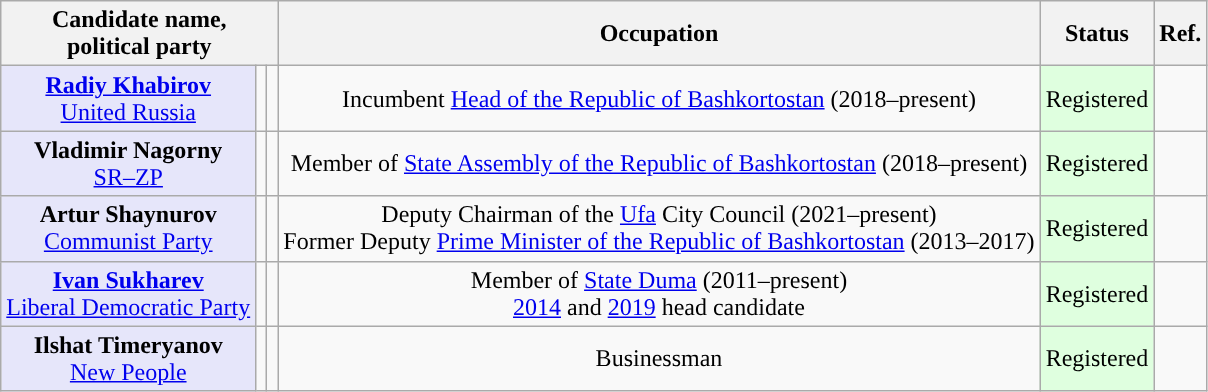<table class="wikitable" style="text-align:center;">
<tr>
<th colspan="3">Candidate name,<br>political party</th>
<th>Occupation</th>
<th>Status</th>
<th>Ref.</th>
</tr>
<tr>
<td style="background:lavender;"><strong><a href='#'>Radiy Khabirov</a></strong><br><a href='#'>United Russia</a></td>
<td style="background-color:"></td>
<td></td>
<td>Incumbent <a href='#'>Head of the Republic of Bashkortostan</a> (2018–present)</td>
<td bgcolor="#DFFFDF">Registered</td>
<td></td>
</tr>
<tr>
<td style="background:lavender;"><strong>Vladimir Nagorny</strong><br><a href='#'>SR–ZP</a></td>
<td style="background-color:"></td>
<td></td>
<td>Member of <a href='#'>State Assembly of the Republic of Bashkortostan</a> (2018–present)</td>
<td bgcolor="#DFFFDF">Registered</td>
<td></td>
</tr>
<tr>
<td style="background:lavender;"><strong>Artur Shaynurov</strong><br><a href='#'>Communist Party</a></td>
<td style="background-color:"></td>
<td></td>
<td>Deputy Chairman of the <a href='#'>Ufa</a> City Council (2021–present)<br>Former Deputy <a href='#'>Prime Minister of the Republic of Bashkortostan</a> (2013–2017)</td>
<td bgcolor="#DFFFDF">Registered</td>
<td><br></td>
</tr>
<tr>
<td style="background:lavender;"><strong><a href='#'>Ivan Sukharev</a></strong><br><a href='#'>Liberal Democratic Party</a></td>
<td style="background-color:"></td>
<td></td>
<td>Member of <a href='#'>State Duma</a> (2011–present)<br><a href='#'>2014</a> and <a href='#'>2019</a> head candidate</td>
<td bgcolor="#DFFFDF">Registered</td>
<td></td>
</tr>
<tr>
<td style="background:lavender;"><strong>Ilshat Timeryanov</strong><br><a href='#'>New People</a></td>
<td style="background-color:"></td>
<td></td>
<td>Businessman</td>
<td bgcolor="#DFFFDF">Registered</td>
<td></td>
</tr>
</table>
